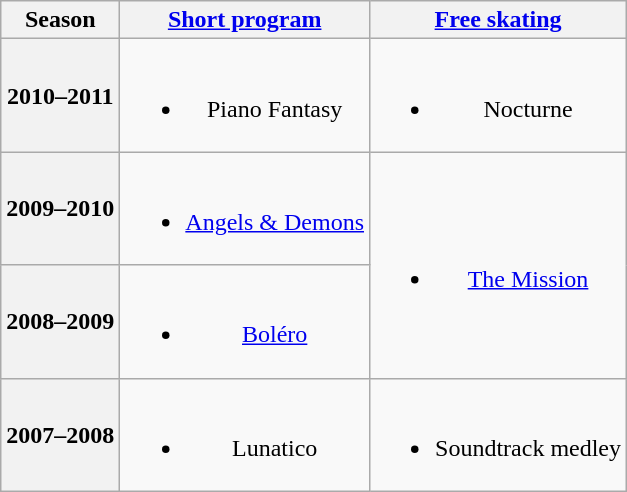<table class="wikitable" style="text-align:center">
<tr>
<th>Season</th>
<th><a href='#'>Short program</a></th>
<th><a href='#'>Free skating</a></th>
</tr>
<tr>
<th>2010–2011 <br> </th>
<td><br><ul><li>Piano Fantasy <br></li></ul></td>
<td><br><ul><li>Nocturne <br></li></ul></td>
</tr>
<tr>
<th>2009–2010 <br> </th>
<td><br><ul><li><a href='#'>Angels & Demons</a> <br></li></ul></td>
<td rowspan=2><br><ul><li><a href='#'>The Mission</a> <br></li></ul></td>
</tr>
<tr>
<th>2008–2009 <br> </th>
<td><br><ul><li><a href='#'>Boléro</a> <br></li></ul></td>
</tr>
<tr>
<th>2007–2008 <br> </th>
<td><br><ul><li>Lunatico <br></li></ul></td>
<td><br><ul><li>Soundtrack medley <br></li></ul></td>
</tr>
</table>
